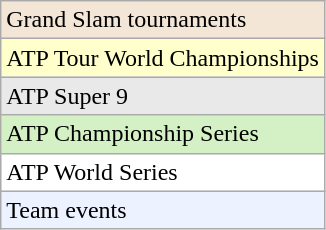<table class="wikitable">
<tr bgcolor="#F3E6D7">
<td>Grand Slam tournaments</td>
</tr>
<tr bgcolor="#ffffcc">
<td>ATP Tour World Championships</td>
</tr>
<tr bgcolor="#E9E9E9">
<td>ATP Super 9</td>
</tr>
<tr bgcolor="#D4F1C5">
<td>ATP Championship Series</td>
</tr>
<tr bgcolor="#ffffff">
<td>ATP World Series</td>
</tr>
<tr bgcolor="#ECF2FF">
<td>Team events</td>
</tr>
</table>
